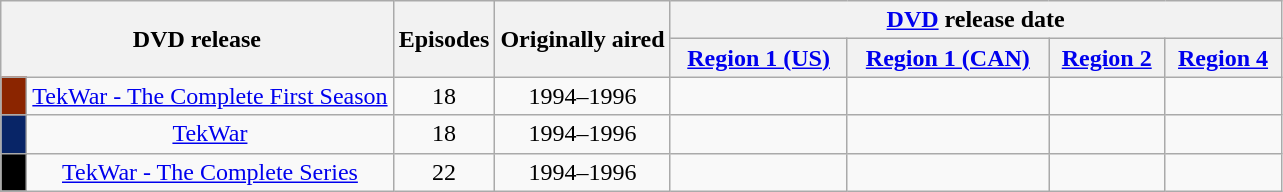<table class="wikitable">
<tr>
<th colspan="2" rowspan="2">DVD release</th>
<th rowspan="2">Episodes</th>
<th rowspan="2">Originally aired</th>
<th colspan="4" width="400px"><a href='#'>DVD</a> release date</th>
</tr>
<tr>
<th><a href='#'>Region 1 (US)</a></th>
<th><a href='#'>Region 1 (CAN)</a></th>
<th><a href='#'>Region 2</a></th>
<th><a href='#'>Region 4</a></th>
</tr>
<tr>
<td bgcolor="#8B2500" width="10px"></td>
<td align="center"><a href='#'>TekWar - The Complete First Season</a></td>
<td align="center">18</td>
<td align="center">1994–1996</td>
<td></td>
<td align="center"></td>
<td></td>
<td></td>
</tr>
<tr>
<td bgcolor="#082567" width="10px"></td>
<td align="center"><a href='#'>TekWar</a></td>
<td align="center">18</td>
<td align="center">1994–1996</td>
<td align="center"></td>
<td></td>
<td></td>
<td></td>
</tr>
<tr>
<td bgcolor="#000000" width="10px"></td>
<td align="center"><a href='#'>TekWar - The Complete Series</a></td>
<td align="center">22</td>
<td align="center">1994–1996</td>
<td></td>
<td align="center"></td>
<td></td>
<td></td>
</tr>
</table>
